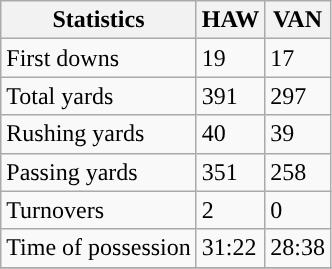<table class="wikitable" style="float: left;">
<tr>
<th>Statistics</th>
<th>HAW</th>
<th>VAN</th>
</tr>
<tr>
<td>First downs</td>
<td>19</td>
<td>17</td>
</tr>
<tr>
<td>Total yards</td>
<td>391</td>
<td>297</td>
</tr>
<tr>
<td>Rushing yards</td>
<td>40</td>
<td>39</td>
</tr>
<tr>
<td>Passing yards</td>
<td>351</td>
<td>258</td>
</tr>
<tr>
<td>Turnovers</td>
<td>2</td>
<td>0</td>
</tr>
<tr>
<td>Time of possession</td>
<td>31:22</td>
<td>28:38</td>
</tr>
<tr>
</tr>
</table>
